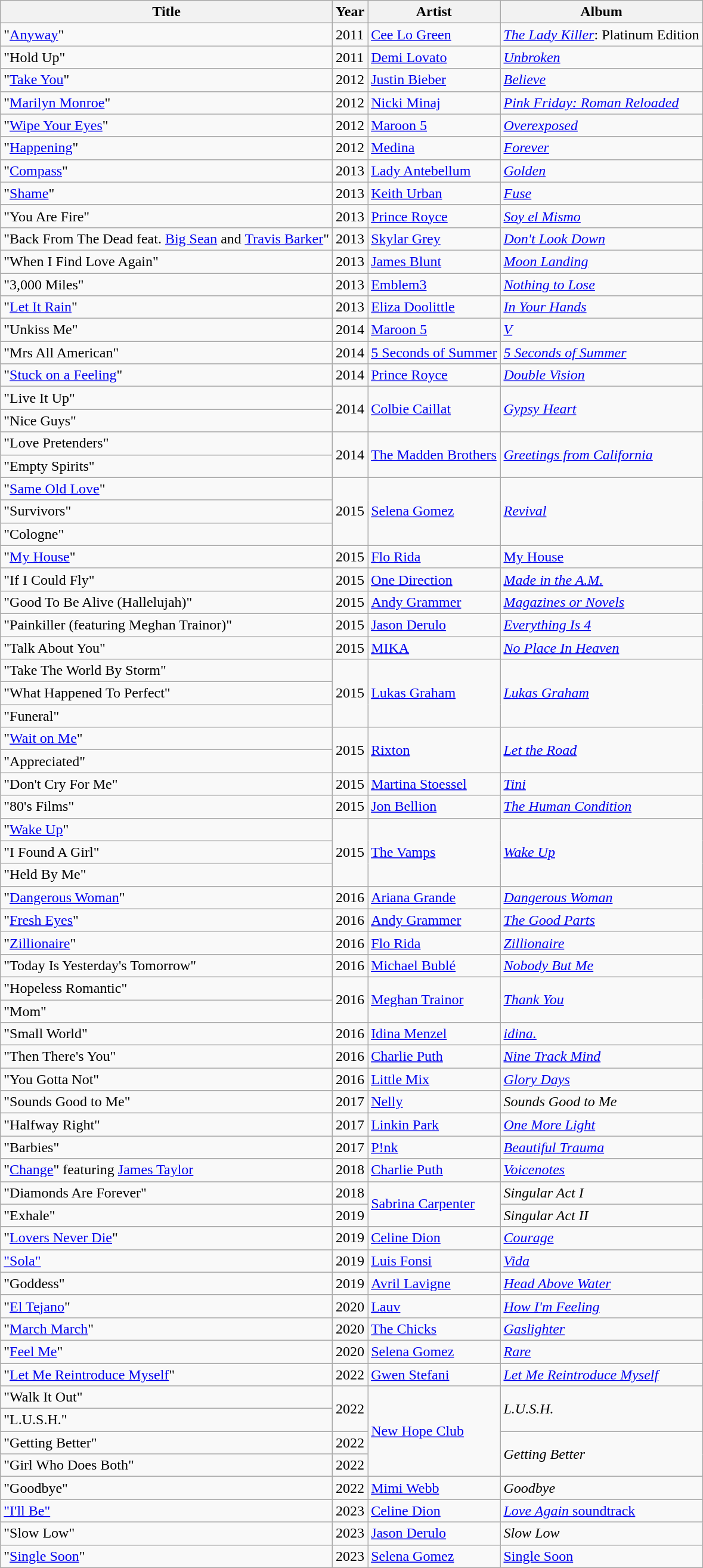<table class="wikitable sortable">
<tr>
<th>Title</th>
<th>Year</th>
<th>Artist</th>
<th>Album</th>
</tr>
<tr>
<td>"<a href='#'>Anyway</a>"</td>
<td>2011</td>
<td><a href='#'>Cee Lo Green</a></td>
<td><em><a href='#'>The Lady Killer</a></em>: Platinum Edition</td>
</tr>
<tr>
<td>"Hold Up"</td>
<td>2011</td>
<td><a href='#'>Demi Lovato</a></td>
<td><em><a href='#'>Unbroken</a></em></td>
</tr>
<tr>
<td>"<a href='#'>Take You</a>"</td>
<td>2012</td>
<td><a href='#'>Justin Bieber</a></td>
<td><em><a href='#'>Believe</a></em></td>
</tr>
<tr>
<td>"<a href='#'>Marilyn Monroe</a>"</td>
<td>2012</td>
<td><a href='#'>Nicki Minaj</a></td>
<td><em><a href='#'>Pink Friday: Roman Reloaded</a></em></td>
</tr>
<tr>
<td>"<a href='#'>Wipe Your Eyes</a>"</td>
<td>2012</td>
<td><a href='#'>Maroon 5</a></td>
<td><em><a href='#'>Overexposed</a></em></td>
</tr>
<tr>
<td>"<a href='#'>Happening</a>"</td>
<td>2012</td>
<td><a href='#'>Medina</a></td>
<td><em><a href='#'>Forever</a></em></td>
</tr>
<tr>
<td>"<a href='#'>Compass</a>"</td>
<td>2013</td>
<td><a href='#'>Lady Antebellum</a></td>
<td><em><a href='#'>Golden</a></em></td>
</tr>
<tr>
<td>"<a href='#'>Shame</a>"</td>
<td>2013</td>
<td><a href='#'>Keith Urban</a></td>
<td><em><a href='#'>Fuse</a></em></td>
</tr>
<tr>
<td>"You Are Fire"</td>
<td>2013</td>
<td><a href='#'>Prince Royce</a></td>
<td><em><a href='#'>Soy el Mismo</a></em></td>
</tr>
<tr>
<td>"Back From The Dead feat. <a href='#'>Big Sean</a> and <a href='#'>Travis Barker</a>"</td>
<td>2013</td>
<td><a href='#'>Skylar Grey</a></td>
<td><em><a href='#'>Don't Look Down</a></em></td>
</tr>
<tr>
<td>"When I Find Love Again"</td>
<td>2013</td>
<td><a href='#'>James Blunt</a></td>
<td><em><a href='#'>Moon Landing</a></em></td>
</tr>
<tr>
<td>"3,000 Miles"</td>
<td>2013</td>
<td><a href='#'>Emblem3</a></td>
<td><em><a href='#'>Nothing to Lose</a></em></td>
</tr>
<tr>
<td>"<a href='#'>Let It Rain</a>"</td>
<td>2013</td>
<td><a href='#'>Eliza Doolittle</a></td>
<td><em><a href='#'>In Your Hands</a></em></td>
</tr>
<tr>
<td>"Unkiss Me"</td>
<td>2014</td>
<td><a href='#'>Maroon 5</a></td>
<td><em><a href='#'>V</a></em></td>
</tr>
<tr>
<td>"Mrs All American"</td>
<td>2014</td>
<td><a href='#'>5 Seconds of Summer</a></td>
<td><em><a href='#'>5 Seconds of Summer</a></em></td>
</tr>
<tr>
<td>"<a href='#'>Stuck on a Feeling</a>"</td>
<td>2014</td>
<td><a href='#'>Prince Royce</a></td>
<td><em><a href='#'>Double Vision</a></em></td>
</tr>
<tr>
<td>"Live It Up"</td>
<td rowspan="2">2014</td>
<td rowspan="2"><a href='#'>Colbie Caillat</a></td>
<td rowspan="2"><em><a href='#'>Gypsy Heart</a></em></td>
</tr>
<tr>
<td>"Nice Guys"</td>
</tr>
<tr>
<td>"Love Pretenders"</td>
<td rowspan="2">2014</td>
<td rowspan="2"><a href='#'>The Madden Brothers</a></td>
<td rowspan="2"><em><a href='#'>Greetings from California</a></em></td>
</tr>
<tr>
<td>"Empty Spirits"</td>
</tr>
<tr>
<td>"<a href='#'>Same Old Love</a>"</td>
<td rowspan="3">2015</td>
<td rowspan="3"><a href='#'>Selena Gomez</a></td>
<td rowspan="3"><em><a href='#'>Revival</a></em></td>
</tr>
<tr>
<td>"Survivors"</td>
</tr>
<tr>
<td>"Cologne"</td>
</tr>
<tr>
<td>"<a href='#'>My House</a>"</td>
<td>2015</td>
<td><a href='#'>Flo Rida</a></td>
<td><a href='#'>My House</a></td>
</tr>
<tr>
<td>"If I Could Fly"</td>
<td>2015</td>
<td><a href='#'>One Direction</a></td>
<td><em><a href='#'>Made in the A.M.</a></em></td>
</tr>
<tr>
<td>"Good To Be Alive (Hallelujah)"</td>
<td>2015</td>
<td><a href='#'>Andy Grammer</a></td>
<td><em><a href='#'>Magazines or Novels</a></em></td>
</tr>
<tr>
<td>"Painkiller (featuring Meghan Trainor)"</td>
<td>2015</td>
<td><a href='#'>Jason Derulo</a></td>
<td><em><a href='#'>Everything Is 4</a></em></td>
</tr>
<tr>
<td>"Talk About You"</td>
<td>2015</td>
<td><a href='#'>MIKA</a></td>
<td><em><a href='#'>No Place In Heaven</a></em></td>
</tr>
<tr>
<td>"Take The World By Storm"</td>
<td rowspan="3">2015</td>
<td rowspan="3"><a href='#'>Lukas Graham</a></td>
<td rowspan="3"><em><a href='#'>Lukas Graham</a></em></td>
</tr>
<tr>
<td>"What Happened To Perfect"</td>
</tr>
<tr>
<td>"Funeral"</td>
</tr>
<tr>
<td>"<a href='#'>Wait on Me</a>"</td>
<td rowspan="2">2015</td>
<td rowspan="2"><a href='#'>Rixton</a></td>
<td rowspan="2"><em><a href='#'>Let the Road</a></em></td>
</tr>
<tr>
<td>"Appreciated"</td>
</tr>
<tr>
<td>"Don't Cry For Me"</td>
<td>2015</td>
<td><a href='#'>Martina Stoessel</a></td>
<td><em><a href='#'>Tini</a></em></td>
</tr>
<tr>
<td>"80's Films"</td>
<td>2015</td>
<td><a href='#'>Jon Bellion</a></td>
<td><em><a href='#'>The Human Condition</a></em></td>
</tr>
<tr>
<td>"<a href='#'>Wake Up</a>"</td>
<td rowspan="3">2015</td>
<td rowspan="3"><a href='#'>The Vamps</a></td>
<td rowspan="3"><em><a href='#'>Wake Up</a></em></td>
</tr>
<tr>
<td>"I Found A Girl"</td>
</tr>
<tr>
<td>"Held By Me"</td>
</tr>
<tr>
<td>"<a href='#'>Dangerous Woman</a>"</td>
<td>2016</td>
<td><a href='#'>Ariana Grande</a></td>
<td><em><a href='#'>Dangerous Woman</a></em></td>
</tr>
<tr>
<td>"<a href='#'>Fresh Eyes</a>"</td>
<td>2016</td>
<td><a href='#'>Andy Grammer</a></td>
<td><em><a href='#'>The Good Parts</a></em></td>
</tr>
<tr>
<td>"<a href='#'>Zillionaire</a>"</td>
<td>2016</td>
<td><a href='#'>Flo Rida</a></td>
<td><em><a href='#'>Zillionaire</a></em></td>
</tr>
<tr>
<td>"Today Is Yesterday's Tomorrow"</td>
<td>2016</td>
<td><a href='#'>Michael Bublé</a></td>
<td><em><a href='#'>Nobody But Me</a></em></td>
</tr>
<tr>
<td>"Hopeless Romantic"</td>
<td rowspan="2">2016</td>
<td rowspan="2"><a href='#'>Meghan Trainor</a></td>
<td rowspan="2"><em><a href='#'>Thank You</a></em></td>
</tr>
<tr>
<td>"Mom"</td>
</tr>
<tr>
<td>"Small World"</td>
<td>2016</td>
<td><a href='#'>Idina Menzel</a></td>
<td><em><a href='#'>idina.</a></em></td>
</tr>
<tr>
<td>"Then There's You"</td>
<td>2016</td>
<td><a href='#'>Charlie Puth</a></td>
<td><em><a href='#'>Nine Track Mind</a></em></td>
</tr>
<tr>
<td>"You Gotta Not"</td>
<td>2016</td>
<td><a href='#'>Little Mix</a></td>
<td><em><a href='#'>Glory Days</a></em></td>
</tr>
<tr>
<td>"Sounds Good to Me"</td>
<td>2017</td>
<td><a href='#'>Nelly</a></td>
<td><em>Sounds Good to Me</em></td>
</tr>
<tr>
<td>"Halfway Right"</td>
<td>2017</td>
<td><a href='#'>Linkin Park</a></td>
<td><em><a href='#'>One More Light</a></em></td>
</tr>
<tr>
<td>"Barbies"</td>
<td>2017</td>
<td><a href='#'>P!nk</a></td>
<td><em><a href='#'>Beautiful Trauma</a></em></td>
</tr>
<tr>
<td>"<a href='#'>Change</a>" featuring <a href='#'>James Taylor</a></td>
<td>2018</td>
<td><a href='#'>Charlie Puth</a></td>
<td><em><a href='#'>Voicenotes</a></em></td>
</tr>
<tr>
<td>"Diamonds Are Forever"</td>
<td>2018</td>
<td rowspan="2"><a href='#'>Sabrina Carpenter</a></td>
<td><em>Singular Act I</em></td>
</tr>
<tr>
<td>"Exhale"</td>
<td>2019</td>
<td><em>Singular Act II</em></td>
</tr>
<tr>
<td>"<a href='#'>Lovers Never Die</a>"</td>
<td>2019</td>
<td><a href='#'>Celine Dion</a></td>
<td><em><a href='#'>Courage</a></em></td>
</tr>
<tr>
<td><a href='#'>"Sola"</a></td>
<td>2019</td>
<td><a href='#'>Luis Fonsi</a></td>
<td><em><a href='#'>Vida</a></em></td>
</tr>
<tr>
<td>"Goddess"</td>
<td>2019</td>
<td><a href='#'>Avril Lavigne</a></td>
<td><em><a href='#'>Head Above Water</a></em></td>
</tr>
<tr>
<td>"<a href='#'>El Tejano</a>"</td>
<td>2020</td>
<td><a href='#'>Lauv</a></td>
<td><em><a href='#'>How I'm Feeling</a></em></td>
</tr>
<tr>
<td>"<a href='#'>March March</a>"</td>
<td>2020</td>
<td><a href='#'>The Chicks</a></td>
<td><em><a href='#'>Gaslighter</a></em></td>
</tr>
<tr>
<td>"<a href='#'>Feel Me</a>"</td>
<td>2020</td>
<td><a href='#'>Selena Gomez</a></td>
<td><em><a href='#'>Rare</a></em></td>
</tr>
<tr>
<td>"<a href='#'>Let Me Reintroduce Myself</a>"</td>
<td>2022</td>
<td><a href='#'>Gwen Stefani</a></td>
<td><em><a href='#'>Let Me Reintroduce Myself</a></em></td>
</tr>
<tr>
<td>"Walk It Out"</td>
<td rowspan="2">2022</td>
<td rowspan="4"><a href='#'>New Hope Club</a></td>
<td rowspan="2"><em>L.U.S.H.</em></td>
</tr>
<tr>
<td>"L.U.S.H."</td>
</tr>
<tr>
<td>"Getting Better"</td>
<td>2022</td>
<td rowspan="2"><em>Getting Better</em></td>
</tr>
<tr>
<td>"Girl Who Does Both"</td>
<td>2022</td>
</tr>
<tr>
<td>"Goodbye"</td>
<td>2022</td>
<td><a href='#'>Mimi Webb</a></td>
<td><em>Goodbye</em></td>
</tr>
<tr>
<td><a href='#'>"I'll Be"</a></td>
<td>2023</td>
<td><a href='#'>Celine Dion</a></td>
<td><a href='#'><em>Love Again</em> soundtrack</a></td>
</tr>
<tr>
<td>"Slow Low"</td>
<td>2023</td>
<td><a href='#'>Jason Derulo</a></td>
<td><em>Slow Low</em></td>
</tr>
<tr>
<td>"<a href='#'>Single Soon</a>"</td>
<td>2023</td>
<td><a href='#'>Selena Gomez</a></td>
<td><a href='#'>Single Soon</a></td>
</tr>
</table>
